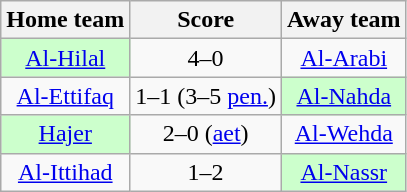<table class="wikitable" style="text-align: center">
<tr>
<th>Home team</th>
<th>Score</th>
<th>Away team</th>
</tr>
<tr>
<td bgcolor="ccffcc"><a href='#'>Al-Hilal</a></td>
<td>4–0</td>
<td><a href='#'>Al-Arabi</a></td>
</tr>
<tr>
<td><a href='#'>Al-Ettifaq</a></td>
<td>1–1 (3–5 <a href='#'>pen.</a>)</td>
<td bgcolor="ccffcc"><a href='#'>Al-Nahda</a></td>
</tr>
<tr>
<td bgcolor="ccffcc"><a href='#'>Hajer</a></td>
<td>2–0 (<a href='#'>aet</a>)</td>
<td><a href='#'>Al-Wehda</a></td>
</tr>
<tr>
<td><a href='#'>Al-Ittihad</a></td>
<td>1–2</td>
<td bgcolor="ccffcc"><a href='#'>Al-Nassr</a></td>
</tr>
</table>
